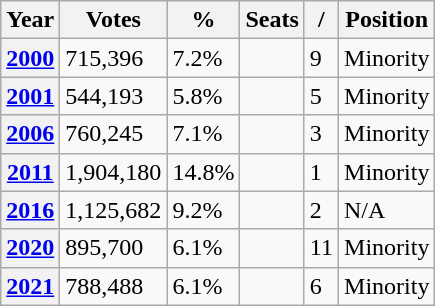<table class="wikitable">
<tr>
<th>Year</th>
<th>Votes</th>
<th>%</th>
<th>Seats</th>
<th>/</th>
<th>Position</th>
</tr>
<tr>
<th><a href='#'>2000</a></th>
<td>715,396</td>
<td>7.2%</td>
<td></td>
<td> 9</td>
<td>Minority</td>
</tr>
<tr>
<th><a href='#'>2001</a></th>
<td>544,193</td>
<td>5.8%</td>
<td></td>
<td> 5</td>
<td>Minority</td>
</tr>
<tr>
<th><a href='#'>2006</a></th>
<td>760,245</td>
<td>7.1%<br></td>
<td></td>
<td> 3</td>
<td>Minority</td>
</tr>
<tr>
<th><a href='#'>2011</a></th>
<td>1,904,180</td>
<td>14.8%<br></td>
<td></td>
<td> 1</td>
<td>Minority</td>
</tr>
<tr>
<th><a href='#'>2016</a></th>
<td>1,125,682</td>
<td>9.2%<br></td>
<td></td>
<td> 2</td>
<td>N/A</td>
</tr>
<tr>
<th><a href='#'>2020</a></th>
<td>895,700</td>
<td>6.1%</td>
<td></td>
<td> 11</td>
<td>Minority</td>
</tr>
<tr>
<th><a href='#'>2021</a></th>
<td>788,488</td>
<td>6.1%</td>
<td></td>
<td> 6</td>
<td>Minority</td>
</tr>
</table>
